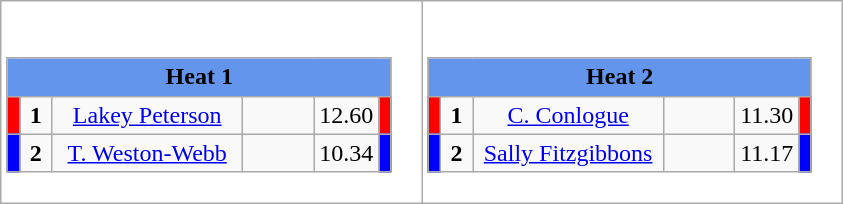<table class="wikitable" style="background:#fff;">
<tr>
<td><div><br><table class="wikitable">
<tr>
<td colspan="6"  style="text-align:center; background:#6495ed;"><strong>Heat 1</strong></td>
</tr>
<tr>
<td style="width:01px; background: #f00;"></td>
<td style="width:14px; text-align:center;"><strong>1</strong></td>
<td style="width:120px; text-align:center;"><a href='#'>Lakey Peterson</a></td>
<td style="width:40px; text-align:center;"></td>
<td style="width:20px; text-align:center;">12.60</td>
<td style="width:01px; background: #f00;"></td>
</tr>
<tr>
<td style="width:01px; background: #00f;"></td>
<td style="width:14px; text-align:center;"><strong>2</strong></td>
<td style="width:120px; text-align:center;"><a href='#'>T. Weston-Webb</a></td>
<td style="width:40px; text-align:center;"></td>
<td style="width:20px; text-align:center;">10.34</td>
<td style="width:01px; background: #00f;"></td>
</tr>
</table>
</div></td>
<td><div><br><table class="wikitable">
<tr>
<td colspan="6"  style="text-align:center; background:#6495ed;"><strong>Heat 2</strong></td>
</tr>
<tr>
<td style="width:01px; background: #f00;"></td>
<td style="width:14px; text-align:center;"><strong>1</strong></td>
<td style="width:120px; text-align:center;"><a href='#'>C. Conlogue</a></td>
<td style="width:40px; text-align:center;"></td>
<td style="width:20px; text-align:center;">11.30</td>
<td style="width:01px; background: #f00;"></td>
</tr>
<tr>
<td style="width:01px; background: #00f;"></td>
<td style="width:14px; text-align:center;"><strong>2</strong></td>
<td style="width:120px; text-align:center;"><a href='#'>Sally Fitzgibbons</a></td>
<td style="width:40px; text-align:center;"></td>
<td style="width:20px; text-align:center;">11.17</td>
<td style="width:01px; background: #00f;"></td>
</tr>
</table>
</div></td>
</tr>
</table>
